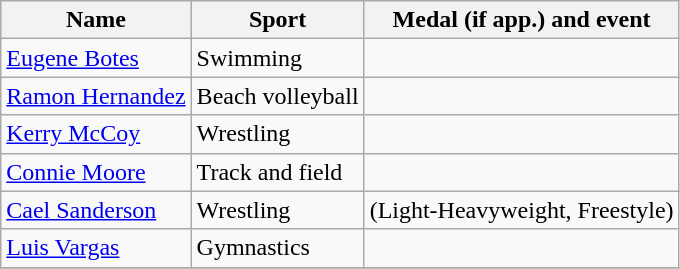<table class="wikitable">
<tr>
<th>Name</th>
<th>Sport</th>
<th>Medal (if app.) and event</th>
</tr>
<tr>
<td> <a href='#'>Eugene Botes</a></td>
<td>Swimming</td>
<td></td>
</tr>
<tr>
<td> <a href='#'>Ramon Hernandez</a></td>
<td>Beach volleyball</td>
<td></td>
</tr>
<tr>
<td> <a href='#'>Kerry McCoy</a></td>
<td>Wrestling</td>
<td></td>
</tr>
<tr>
<td> <a href='#'>Connie Moore</a></td>
<td>Track and field</td>
<td></td>
</tr>
<tr>
<td> <a href='#'>Cael Sanderson</a>  </td>
<td>Wrestling</td>
<td> (Light-Heavyweight, Freestyle)</td>
</tr>
<tr>
<td> <a href='#'>Luis Vargas</a></td>
<td>Gymnastics</td>
<td></td>
</tr>
<tr>
</tr>
</table>
